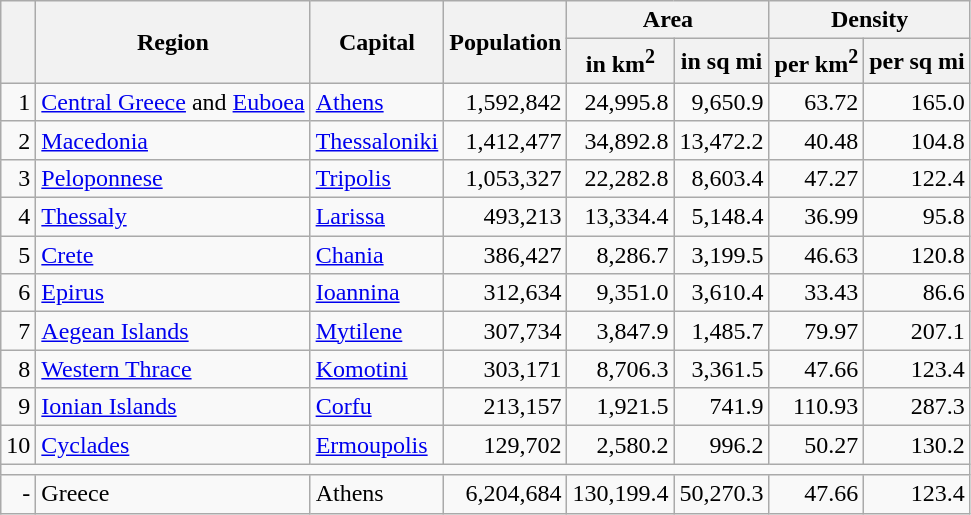<table class=wikitable style="text-align:right width:900px">
<tr>
<th rowspan="2"></th>
<th rowspan="2">Region</th>
<th rowspan="2">Capital</th>
<th rowspan="2">Population</th>
<th colspan="2">Area</th>
<th colspan="2">Density</th>
</tr>
<tr>
<th>in km<sup>2</sup></th>
<th>in sq mi</th>
<th>per km<sup>2</sup></th>
<th>per sq mi</th>
</tr>
<tr align=right>
<td align="right">1</td>
<td align="left"><a href='#'>Central Greece</a> and <a href='#'>Euboea</a></td>
<td align="left"><a href='#'>Athens</a></td>
<td>1,592,842</td>
<td>24,995.8</td>
<td>9,650.9</td>
<td>63.72</td>
<td>165.0</td>
</tr>
<tr align=right>
<td align="right">2</td>
<td align="left"><a href='#'>Macedonia</a></td>
<td align="left"><a href='#'>Thessaloniki</a></td>
<td>1,412,477</td>
<td>34,892.8</td>
<td>13,472.2</td>
<td>40.48</td>
<td>104.8</td>
</tr>
<tr align=right>
<td align="right">3</td>
<td align="left"><a href='#'>Peloponnese</a></td>
<td align="left"><a href='#'>Tripolis</a></td>
<td>1,053,327</td>
<td>22,282.8</td>
<td>8,603.4</td>
<td>47.27</td>
<td>122.4</td>
</tr>
<tr align=right>
<td align="right">4</td>
<td align="left"><a href='#'>Thessaly</a></td>
<td align="left"><a href='#'>Larissa</a></td>
<td>493,213</td>
<td>13,334.4</td>
<td>5,148.4</td>
<td>36.99</td>
<td>95.8</td>
</tr>
<tr align=right>
<td align="right">5</td>
<td align="left"><a href='#'>Crete</a></td>
<td align="left"><a href='#'>Chania</a></td>
<td>386,427</td>
<td>8,286.7</td>
<td>3,199.5</td>
<td>46.63</td>
<td>120.8</td>
</tr>
<tr align=right>
<td align="right">6</td>
<td align="left"><a href='#'>Epirus</a></td>
<td align="left"><a href='#'>Ioannina</a></td>
<td>312,634</td>
<td>9,351.0</td>
<td>3,610.4</td>
<td>33.43</td>
<td>86.6</td>
</tr>
<tr align=right>
<td align="right">7</td>
<td align="left"><a href='#'>Aegean Islands</a></td>
<td align="left"><a href='#'>Mytilene</a></td>
<td>307,734</td>
<td>3,847.9</td>
<td>1,485.7</td>
<td>79.97</td>
<td>207.1</td>
</tr>
<tr align=right>
<td align="right">8</td>
<td align="left"><a href='#'>Western Thrace</a></td>
<td align="left"><a href='#'>Komotini</a></td>
<td>303,171</td>
<td>8,706.3</td>
<td>3,361.5</td>
<td>47.66</td>
<td>123.4</td>
</tr>
<tr align=right>
<td align="right">9</td>
<td align="left"><a href='#'>Ionian Islands</a></td>
<td align="left"><a href='#'>Corfu</a></td>
<td>213,157</td>
<td>1,921.5</td>
<td>741.9</td>
<td>110.93</td>
<td>287.3</td>
</tr>
<tr align=right>
<td align="right">10</td>
<td align="left"><a href='#'>Cyclades</a></td>
<td align="left"><a href='#'>Ermoupolis</a></td>
<td>129,702</td>
<td>2,580.2</td>
<td>996.2</td>
<td>50.27</td>
<td>130.2</td>
</tr>
<tr>
<td colspan="8"></td>
</tr>
<tr align=right>
<td align="right">-</td>
<td align="left">Greece</td>
<td align="left">Athens</td>
<td>6,204,684</td>
<td>130,199.4</td>
<td>50,270.3</td>
<td>47.66</td>
<td>123.4</td>
</tr>
</table>
